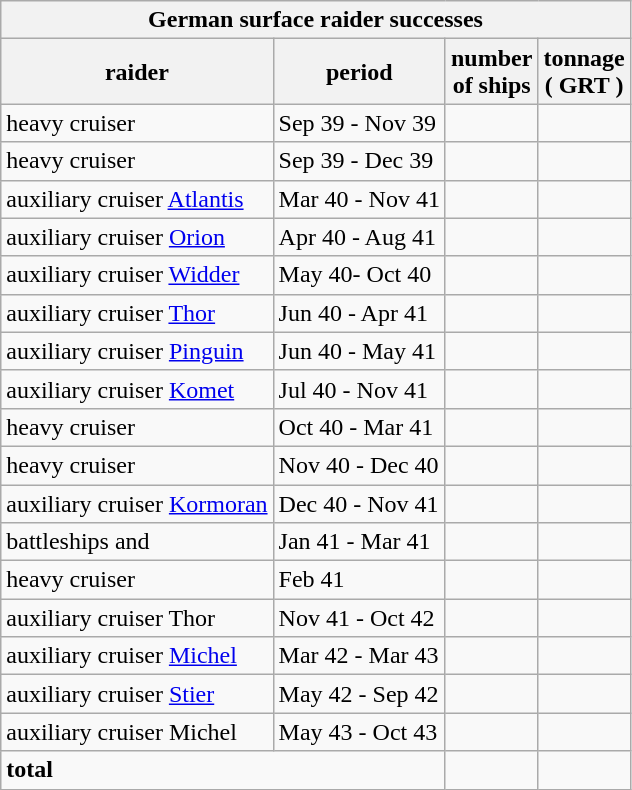<table class="wikitable">
<tr>
<th colspan="4">German surface raider successes</th>
</tr>
<tr>
<th>raider</th>
<th>period</th>
<th>number<br> of ships</th>
<th>tonnage<br> ( GRT )</th>
</tr>
<tr>
<td>heavy cruiser </td>
<td>Sep 39 - Nov 39</td>
<td></td>
<td></td>
</tr>
<tr>
<td>heavy cruiser </td>
<td>Sep 39 - Dec 39</td>
<td></td>
<td></td>
</tr>
<tr>
<td>auxiliary cruiser <a href='#'>Atlantis</a></td>
<td>Mar 40 - Nov 41</td>
<td></td>
<td></td>
</tr>
<tr>
<td>auxiliary cruiser <a href='#'>Orion</a></td>
<td>Apr 40 - Aug 41</td>
<td></td>
<td></td>
</tr>
<tr>
<td>auxiliary cruiser <a href='#'>Widder</a></td>
<td>May 40- Oct 40</td>
<td></td>
<td></td>
</tr>
<tr>
<td>auxiliary cruiser <a href='#'>Thor</a></td>
<td>Jun 40 - Apr 41</td>
<td></td>
<td></td>
</tr>
<tr>
<td>auxiliary cruiser <a href='#'>Pinguin</a></td>
<td>Jun 40 - May 41</td>
<td></td>
<td></td>
</tr>
<tr>
<td>auxiliary cruiser <a href='#'>Komet</a></td>
<td>Jul 40 - Nov 41</td>
<td></td>
<td></td>
</tr>
<tr>
<td>heavy cruiser </td>
<td>Oct 40 - Mar 41</td>
<td></td>
<td></td>
</tr>
<tr>
<td>heavy cruiser </td>
<td>Nov 40 - Dec 40</td>
<td></td>
<td></td>
</tr>
<tr>
<td>auxiliary cruiser <a href='#'>Kormoran</a></td>
<td>Dec 40 - Nov 41</td>
<td></td>
<td></td>
</tr>
<tr>
<td>battleships  and </td>
<td>Jan 41 - Mar 41</td>
<td></td>
<td></td>
</tr>
<tr>
<td>heavy cruiser </td>
<td>Feb 41</td>
<td></td>
<td></td>
</tr>
<tr>
<td>auxiliary cruiser Thor</td>
<td>Nov 41 - Oct 42</td>
<td></td>
<td></td>
</tr>
<tr>
<td>auxiliary cruiser <a href='#'>Michel</a></td>
<td>Mar 42 - Mar 43</td>
<td></td>
<td></td>
</tr>
<tr>
<td>auxiliary cruiser <a href='#'>Stier</a></td>
<td>May 42 - Sep 42</td>
<td></td>
<td></td>
</tr>
<tr>
<td>auxiliary cruiser Michel</td>
<td>May 43 - Oct 43</td>
<td></td>
<td></td>
</tr>
<tr>
<td colspan="2"><strong>total</strong></td>
<td></td>
<td></td>
</tr>
</table>
